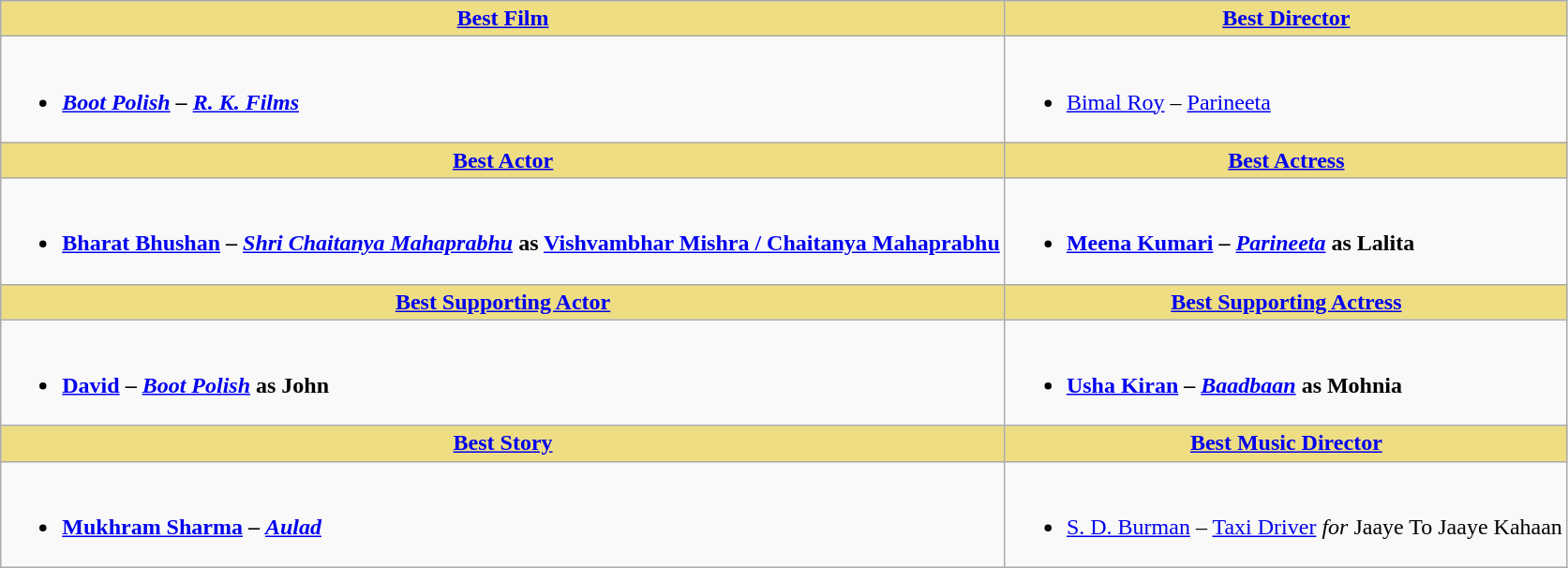<table class="wikitable">
<tr>
<th style="background:#EEDD82;"><a href='#'>Best Film</a></th>
<th style="background:#EEDD82;"><a href='#'>Best Director</a></th>
</tr>
<tr>
<td valign=top><br><ul><li><strong><em><a href='#'>Boot Polish</a><em> – <a href='#'>R. K. Films</a><strong></li></ul></td>
<td valign=top><br><ul><li></strong><a href='#'>Bimal Roy</a> – </em><a href='#'>Parineeta</a></em></strong></li></ul></td>
</tr>
<tr>
<th style="background:#EEDD82;"><a href='#'>Best Actor</a></th>
<th style="background:#EEDD82;"><a href='#'>Best Actress</a></th>
</tr>
<tr>
<td valign=top><br><ul><li><strong><a href='#'>Bharat Bhushan</a> – <em><a href='#'>Shri Chaitanya Mahaprabhu</a></em> as <a href='#'>Vishvambhar Mishra / Chaitanya Mahaprabhu</a></strong></li></ul></td>
<td valign=top><br><ul><li><strong><a href='#'>Meena Kumari</a> – <em><a href='#'>Parineeta</a></em> as Lalita</strong></li></ul></td>
</tr>
<tr>
<th style="background:#EEDD82;"><a href='#'>Best Supporting Actor</a></th>
<th style="background:#EEDD82;"><a href='#'>Best Supporting Actress</a></th>
</tr>
<tr>
<td valign=top><br><ul><li><strong><a href='#'>David</a> – <em><a href='#'>Boot Polish</a></em> as John</strong></li></ul></td>
<td valign=top><br><ul><li><strong><a href='#'>Usha Kiran</a> – <em><a href='#'>Baadbaan</a></em> as Mohnia</strong></li></ul></td>
</tr>
<tr>
<th style="background:#EEDD82;"><a href='#'>Best Story</a></th>
<th style="background:#EEDD82;"><a href='#'>Best Music Director</a></th>
</tr>
<tr>
<td valign=top><br><ul><li><strong><a href='#'>Mukhram Sharma</a> – <em><a href='#'>Aulad</a><strong><em></li></ul></td>
<td valign=top><br><ul><li></strong><a href='#'>S. D. Burman</a> – </em><a href='#'>Taxi Driver</a><em> for </em>Jaaye To Jaaye Kahaan</em></strong></li></ul></td>
</tr>
</table>
